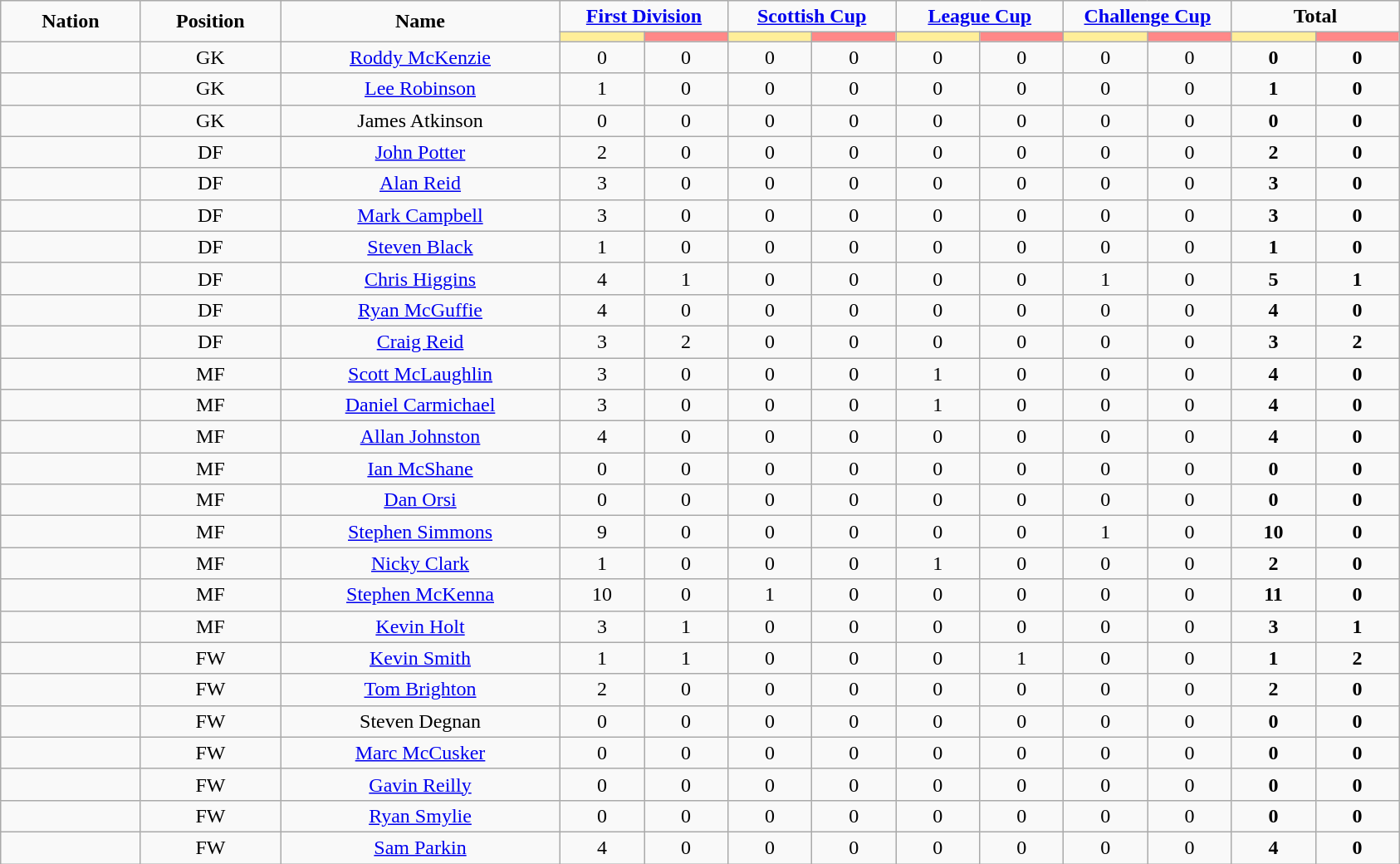<table class="wikitable" style="font-size: 100%; text-align: center;">
<tr>
<td rowspan="2" width="10%" align="center"><strong>Nation</strong></td>
<td rowspan="2" width="10%" align="center"><strong>Position</strong></td>
<td rowspan="2" width="20%" align="center"><strong>Name</strong></td>
<td colspan="2" align="center"><strong><a href='#'>First Division</a></strong></td>
<td colspan="2" align="center"><strong><a href='#'>Scottish Cup</a></strong></td>
<td colspan="2" align="center"><strong><a href='#'>League Cup</a></strong></td>
<td colspan="2" align="center"><strong><a href='#'>Challenge Cup</a></strong></td>
<td colspan="2" align="center"><strong>Total</strong></td>
</tr>
<tr>
<th width=60 style="background: #FFEE99"></th>
<th width=60 style="background: #FF8888"></th>
<th width=60 style="background: #FFEE99"></th>
<th width=60 style="background: #FF8888"></th>
<th width=60 style="background: #FFEE99"></th>
<th width=60 style="background: #FF8888"></th>
<th width=60 style="background: #FFEE99"></th>
<th width=60 style="background: #FF8888"></th>
<th width=60 style="background: #FFEE99"></th>
<th width=60 style="background: #FF8888"></th>
</tr>
<tr>
<td></td>
<td>GK</td>
<td><a href='#'>Roddy McKenzie</a></td>
<td>0</td>
<td>0</td>
<td>0</td>
<td>0</td>
<td>0</td>
<td>0</td>
<td>0</td>
<td>0</td>
<td><strong>0</strong></td>
<td><strong>0</strong></td>
</tr>
<tr>
<td></td>
<td>GK</td>
<td><a href='#'>Lee Robinson</a></td>
<td>1</td>
<td>0</td>
<td>0</td>
<td>0</td>
<td>0</td>
<td>0</td>
<td>0</td>
<td>0</td>
<td><strong>1</strong></td>
<td><strong>0</strong></td>
</tr>
<tr>
<td></td>
<td>GK</td>
<td>James Atkinson</td>
<td>0</td>
<td>0</td>
<td>0</td>
<td>0</td>
<td>0</td>
<td>0</td>
<td>0</td>
<td>0</td>
<td><strong>0</strong></td>
<td><strong>0</strong></td>
</tr>
<tr>
<td></td>
<td>DF</td>
<td><a href='#'>John Potter</a></td>
<td>2</td>
<td>0</td>
<td>0</td>
<td>0</td>
<td>0</td>
<td>0</td>
<td>0</td>
<td>0</td>
<td><strong>2</strong></td>
<td><strong>0</strong></td>
</tr>
<tr>
<td></td>
<td>DF</td>
<td><a href='#'>Alan Reid</a></td>
<td>3</td>
<td>0</td>
<td>0</td>
<td>0</td>
<td>0</td>
<td>0</td>
<td>0</td>
<td>0</td>
<td><strong>3</strong></td>
<td><strong>0</strong></td>
</tr>
<tr>
<td></td>
<td>DF</td>
<td><a href='#'>Mark Campbell</a></td>
<td>3</td>
<td>0</td>
<td>0</td>
<td>0</td>
<td>0</td>
<td>0</td>
<td>0</td>
<td>0</td>
<td><strong>3</strong></td>
<td><strong>0</strong></td>
</tr>
<tr>
<td></td>
<td>DF</td>
<td><a href='#'>Steven Black</a></td>
<td>1</td>
<td>0</td>
<td>0</td>
<td>0</td>
<td>0</td>
<td>0</td>
<td>0</td>
<td>0</td>
<td><strong>1</strong></td>
<td><strong>0</strong></td>
</tr>
<tr>
<td></td>
<td>DF</td>
<td><a href='#'>Chris Higgins</a></td>
<td>4</td>
<td>1</td>
<td>0</td>
<td>0</td>
<td>0</td>
<td>0</td>
<td>1</td>
<td>0</td>
<td><strong>5</strong></td>
<td><strong>1</strong></td>
</tr>
<tr>
<td></td>
<td>DF</td>
<td><a href='#'>Ryan McGuffie</a></td>
<td>4</td>
<td>0</td>
<td>0</td>
<td>0</td>
<td>0</td>
<td>0</td>
<td>0</td>
<td>0</td>
<td><strong>4</strong></td>
<td><strong>0</strong></td>
</tr>
<tr>
<td></td>
<td>DF</td>
<td><a href='#'>Craig Reid</a></td>
<td>3</td>
<td>2</td>
<td>0</td>
<td>0</td>
<td>0</td>
<td>0</td>
<td>0</td>
<td>0</td>
<td><strong>3</strong></td>
<td><strong>2</strong></td>
</tr>
<tr>
<td></td>
<td>MF</td>
<td><a href='#'>Scott McLaughlin</a></td>
<td>3</td>
<td>0</td>
<td>0</td>
<td>0</td>
<td>1</td>
<td>0</td>
<td>0</td>
<td>0</td>
<td><strong>4</strong></td>
<td><strong>0</strong></td>
</tr>
<tr>
<td></td>
<td>MF</td>
<td><a href='#'>Daniel Carmichael</a></td>
<td>3</td>
<td>0</td>
<td>0</td>
<td>0</td>
<td>1</td>
<td>0</td>
<td>0</td>
<td>0</td>
<td><strong>4</strong></td>
<td><strong>0</strong></td>
</tr>
<tr>
<td></td>
<td>MF</td>
<td><a href='#'>Allan Johnston</a></td>
<td>4</td>
<td>0</td>
<td>0</td>
<td>0</td>
<td>0</td>
<td>0</td>
<td>0</td>
<td>0</td>
<td><strong>4</strong></td>
<td><strong>0</strong></td>
</tr>
<tr>
<td></td>
<td>MF</td>
<td><a href='#'>Ian McShane</a></td>
<td>0</td>
<td>0</td>
<td>0</td>
<td>0</td>
<td>0</td>
<td>0</td>
<td>0</td>
<td>0</td>
<td><strong>0</strong></td>
<td><strong>0</strong></td>
</tr>
<tr>
<td></td>
<td>MF</td>
<td><a href='#'>Dan Orsi</a></td>
<td>0</td>
<td>0</td>
<td>0</td>
<td>0</td>
<td>0</td>
<td>0</td>
<td>0</td>
<td>0</td>
<td><strong>0</strong></td>
<td><strong>0</strong></td>
</tr>
<tr>
<td></td>
<td>MF</td>
<td><a href='#'>Stephen Simmons</a></td>
<td>9</td>
<td>0</td>
<td>0</td>
<td>0</td>
<td>0</td>
<td>0</td>
<td>1</td>
<td>0</td>
<td><strong>10</strong></td>
<td><strong>0</strong></td>
</tr>
<tr>
<td></td>
<td>MF</td>
<td><a href='#'>Nicky Clark</a></td>
<td>1</td>
<td>0</td>
<td>0</td>
<td>0</td>
<td>1</td>
<td>0</td>
<td>0</td>
<td>0</td>
<td><strong>2</strong></td>
<td><strong>0</strong></td>
</tr>
<tr>
<td></td>
<td>MF</td>
<td><a href='#'>Stephen McKenna</a></td>
<td>10</td>
<td>0</td>
<td>1</td>
<td>0</td>
<td>0</td>
<td>0</td>
<td>0</td>
<td>0</td>
<td><strong>11</strong></td>
<td><strong>0</strong></td>
</tr>
<tr>
<td></td>
<td>MF</td>
<td><a href='#'>Kevin Holt</a></td>
<td>3</td>
<td>1</td>
<td>0</td>
<td>0</td>
<td>0</td>
<td>0</td>
<td>0</td>
<td>0</td>
<td><strong>3</strong></td>
<td><strong>1</strong></td>
</tr>
<tr>
<td></td>
<td>FW</td>
<td><a href='#'>Kevin Smith</a></td>
<td>1</td>
<td>1</td>
<td>0</td>
<td>0</td>
<td>0</td>
<td>1</td>
<td>0</td>
<td>0</td>
<td><strong>1</strong></td>
<td><strong>2</strong></td>
</tr>
<tr>
<td></td>
<td>FW</td>
<td><a href='#'>Tom Brighton</a></td>
<td>2</td>
<td>0</td>
<td>0</td>
<td>0</td>
<td>0</td>
<td>0</td>
<td>0</td>
<td>0</td>
<td><strong>2</strong></td>
<td><strong>0</strong></td>
</tr>
<tr>
<td></td>
<td>FW</td>
<td>Steven Degnan</td>
<td>0</td>
<td>0</td>
<td>0</td>
<td>0</td>
<td>0</td>
<td>0</td>
<td>0</td>
<td>0</td>
<td><strong>0</strong></td>
<td><strong>0</strong></td>
</tr>
<tr>
<td></td>
<td>FW</td>
<td><a href='#'>Marc McCusker</a></td>
<td>0</td>
<td>0</td>
<td>0</td>
<td>0</td>
<td>0</td>
<td>0</td>
<td>0</td>
<td>0</td>
<td><strong>0</strong></td>
<td><strong>0</strong></td>
</tr>
<tr>
<td></td>
<td>FW</td>
<td><a href='#'>Gavin Reilly</a></td>
<td>0</td>
<td>0</td>
<td>0</td>
<td>0</td>
<td>0</td>
<td>0</td>
<td>0</td>
<td>0</td>
<td><strong>0</strong></td>
<td><strong>0</strong></td>
</tr>
<tr>
<td></td>
<td>FW</td>
<td><a href='#'>Ryan Smylie</a></td>
<td>0</td>
<td>0</td>
<td>0</td>
<td>0</td>
<td>0</td>
<td>0</td>
<td>0</td>
<td>0</td>
<td><strong>0</strong></td>
<td><strong>0</strong></td>
</tr>
<tr>
<td></td>
<td>FW</td>
<td><a href='#'>Sam Parkin</a></td>
<td>4</td>
<td>0</td>
<td>0</td>
<td>0</td>
<td>0</td>
<td>0</td>
<td>0</td>
<td>0</td>
<td><strong>4</strong></td>
<td><strong>0</strong></td>
</tr>
</table>
